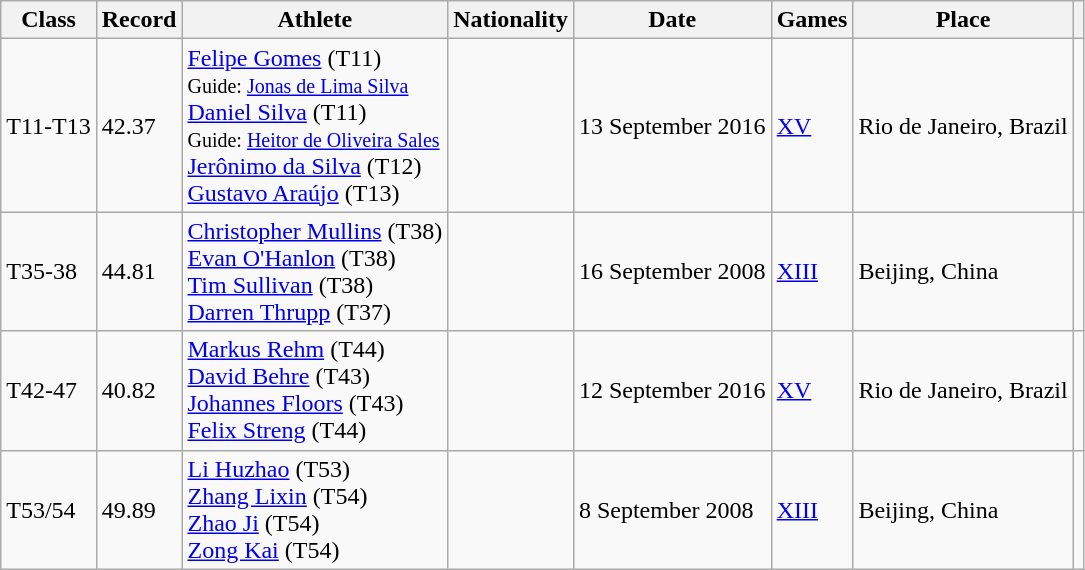<table class="wikitable">
<tr>
<th>Class</th>
<th>Record</th>
<th>Athlete</th>
<th>Nationality</th>
<th>Date</th>
<th>Games</th>
<th>Place</th>
<th></th>
</tr>
<tr>
<td>T11-T13</td>
<td>42.37</td>
<td><a href='#'>Felipe Gomes</a> (T11)<br><small>Guide: <a href='#'>Jonas de Lima Silva</a></small><br><a href='#'>Daniel Silva</a> (T11)<br><small>Guide: <a href='#'>Heitor de Oliveira Sales</a></small><br><a href='#'>Jerônimo da Silva</a> (T12)<br><a href='#'>Gustavo Araújo</a> (T13)</td>
<td></td>
<td>13 September 2016</td>
<td><a href='#'>XV</a></td>
<td>  Rio de Janeiro, Brazil</td>
<td></td>
</tr>
<tr>
<td>T35-38</td>
<td>44.81</td>
<td><a href='#'>Christopher Mullins</a> (T38)<br><a href='#'>Evan O'Hanlon</a> (T38)<br><a href='#'>Tim Sullivan</a> (T38)<br><a href='#'>Darren Thrupp</a> (T37)</td>
<td></td>
<td>16 September 2008</td>
<td><a href='#'>XIII</a></td>
<td> Beijing, China</td>
<td></td>
</tr>
<tr>
<td>T42-47</td>
<td>40.82</td>
<td><a href='#'>Markus Rehm</a> (T44)<br><a href='#'>David Behre</a> (T43)<br><a href='#'>Johannes Floors</a> (T43)<br><a href='#'>Felix Streng</a> (T44)</td>
<td></td>
<td>12 September 2016</td>
<td><a href='#'>XV</a></td>
<td>  Rio de Janeiro, Brazil</td>
<td></td>
</tr>
<tr>
<td>T53/54</td>
<td>49.89</td>
<td><a href='#'>Li Huzhao</a> (T53)<br><a href='#'>Zhang Lixin</a> (T54)<br><a href='#'>Zhao Ji</a> (T54)<br><a href='#'>Zong Kai</a> (T54)</td>
<td></td>
<td>8 September 2008</td>
<td><a href='#'>XIII</a></td>
<td> Beijing, China</td>
<td></td>
</tr>
</table>
